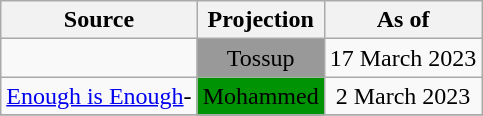<table class="wikitable" style="text-align:center">
<tr>
<th>Source</th>
<th colspan=2>Projection</th>
<th>As of</th>
</tr>
<tr>
<td align="left"></td>
<td colspan=2 bgcolor=#999999>Tossup</td>
<td>17 March 2023</td>
</tr>
<tr>
<td align="left"><a href='#'>Enough is Enough</a>-<br></td>
<td colspan=2 bgcolor=#009404>Mohammed</td>
<td>2 March 2023</td>
</tr>
<tr>
</tr>
</table>
